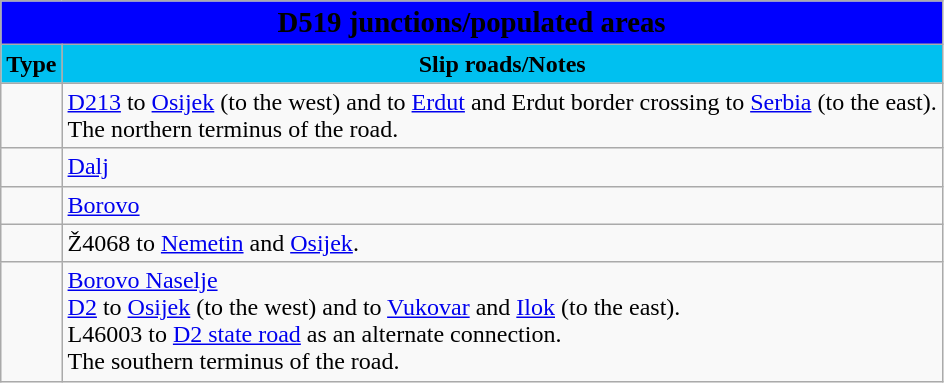<table class="wikitable">
<tr>
<td colspan=2 bgcolor=blue align=center style=margin-top:15><span><big><strong>D519 junctions/populated areas</strong></big></span></td>
</tr>
<tr>
<td align=center bgcolor=00c0f0><strong>Type</strong></td>
<td align=center bgcolor=00c0f0><strong>Slip roads/Notes</strong></td>
</tr>
<tr>
<td></td>
<td> <a href='#'>D213</a> to <a href='#'>Osijek</a> (to the west) and to <a href='#'>Erdut</a> and Erdut border crossing to <a href='#'>Serbia</a> (to the east).<br>The northern terminus of the road.</td>
</tr>
<tr>
<td></td>
<td><a href='#'>Dalj</a></td>
</tr>
<tr>
<td></td>
<td><a href='#'>Borovo</a></td>
</tr>
<tr>
<td></td>
<td>Ž4068 to <a href='#'>Nemetin</a> and <a href='#'>Osijek</a>.</td>
</tr>
<tr>
<td></td>
<td><a href='#'>Borovo Naselje</a><br> <a href='#'>D2</a> to <a href='#'>Osijek</a> (to the west) and to <a href='#'>Vukovar</a> and <a href='#'>Ilok</a> (to the east).<br>L46003 to <a href='#'>D2 state road</a> as an alternate connection.<br>The southern terminus of the road.</td>
</tr>
</table>
